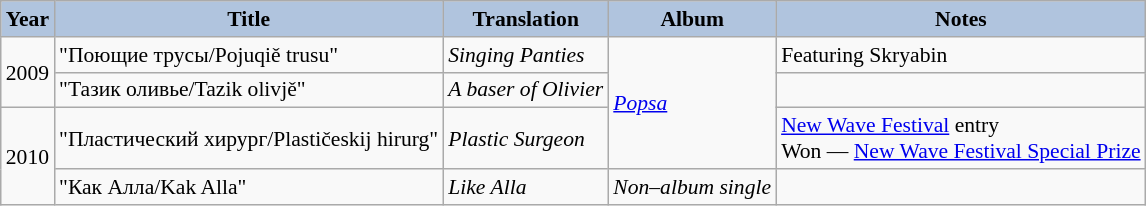<table class="wikitable" style="font-size:90%;">
<tr>
<th style="background:#B0C4DE;">Year</th>
<th style="background:#B0C4DE;">Title</th>
<th style="background:#B0C4DE;">Translation</th>
<th style="background:#B0C4DE;">Album</th>
<th style="background:#B0C4DE;">Notes</th>
</tr>
<tr>
<td rowspan="2">2009</td>
<td>"Поющие трусы/Pojuqiě trusu"</td>
<td><em>Singing Panties</em></td>
<td rowspan="3"><em><a href='#'>Popsa</a></em></td>
<td>Featuring Skryabin</td>
</tr>
<tr>
<td>"Тазик оливье/Tazik olivjě"</td>
<td><em>A baser of Olivier</em></td>
<td></td>
</tr>
<tr>
<td rowspan="2">2010</td>
<td>"Пластический хирург/Plastičeskij hirurg"</td>
<td><em>Plastic Surgeon</em></td>
<td><a href='#'>New Wave Festival</a> entry <br> Won — <a href='#'>New Wave Festival Special Prize</a></td>
</tr>
<tr>
<td>"Как Алла/Kak Alla"</td>
<td><em>Like Alla</em></td>
<td><em>Non–album single</em></td>
<td></td>
</tr>
</table>
